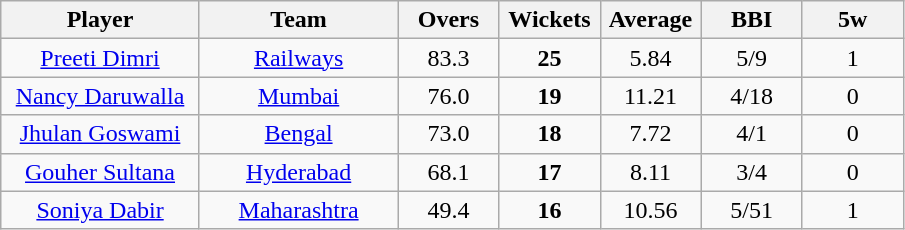<table class="wikitable" style="text-align:center">
<tr>
<th width=125>Player</th>
<th width=125>Team</th>
<th width=60>Overs</th>
<th width=60>Wickets</th>
<th width=60>Average</th>
<th width=60>BBI</th>
<th width=60>5w</th>
</tr>
<tr>
<td><a href='#'>Preeti Dimri</a></td>
<td><a href='#'>Railways</a></td>
<td>83.3</td>
<td><strong>25</strong></td>
<td>5.84</td>
<td>5/9</td>
<td>1</td>
</tr>
<tr>
<td><a href='#'>Nancy Daruwalla</a></td>
<td><a href='#'>Mumbai</a></td>
<td>76.0</td>
<td><strong>19</strong></td>
<td>11.21</td>
<td>4/18</td>
<td>0</td>
</tr>
<tr>
<td><a href='#'>Jhulan Goswami</a></td>
<td><a href='#'>Bengal</a></td>
<td>73.0</td>
<td><strong>18</strong></td>
<td>7.72</td>
<td>4/1</td>
<td>0</td>
</tr>
<tr>
<td><a href='#'>Gouher Sultana</a></td>
<td><a href='#'>Hyderabad</a></td>
<td>68.1</td>
<td><strong>17</strong></td>
<td>8.11</td>
<td>3/4</td>
<td>0</td>
</tr>
<tr>
<td><a href='#'>Soniya Dabir</a></td>
<td><a href='#'>Maharashtra</a></td>
<td>49.4</td>
<td><strong>16</strong></td>
<td>10.56</td>
<td>5/51</td>
<td>1</td>
</tr>
</table>
